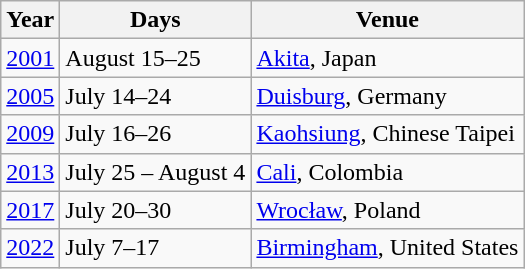<table class="wikitable">
<tr>
<th>Year</th>
<th>Days</th>
<th>Venue</th>
</tr>
<tr>
<td><a href='#'>2001</a></td>
<td>August 15–25</td>
<td> <a href='#'>Akita</a>, Japan</td>
</tr>
<tr>
<td><a href='#'>2005</a></td>
<td>July 14–24</td>
<td> <a href='#'>Duisburg</a>, Germany</td>
</tr>
<tr>
<td><a href='#'>2009</a></td>
<td>July 16–26</td>
<td> <a href='#'>Kaohsiung</a>, Chinese Taipei</td>
</tr>
<tr>
<td><a href='#'>2013</a></td>
<td>July 25 – August 4</td>
<td> <a href='#'>Cali</a>, Colombia</td>
</tr>
<tr>
<td><a href='#'>2017</a></td>
<td>July 20–30</td>
<td> <a href='#'>Wrocław</a>, Poland</td>
</tr>
<tr>
<td><a href='#'>2022</a></td>
<td>July 7–17</td>
<td> <a href='#'>Birmingham</a>, United States</td>
</tr>
</table>
